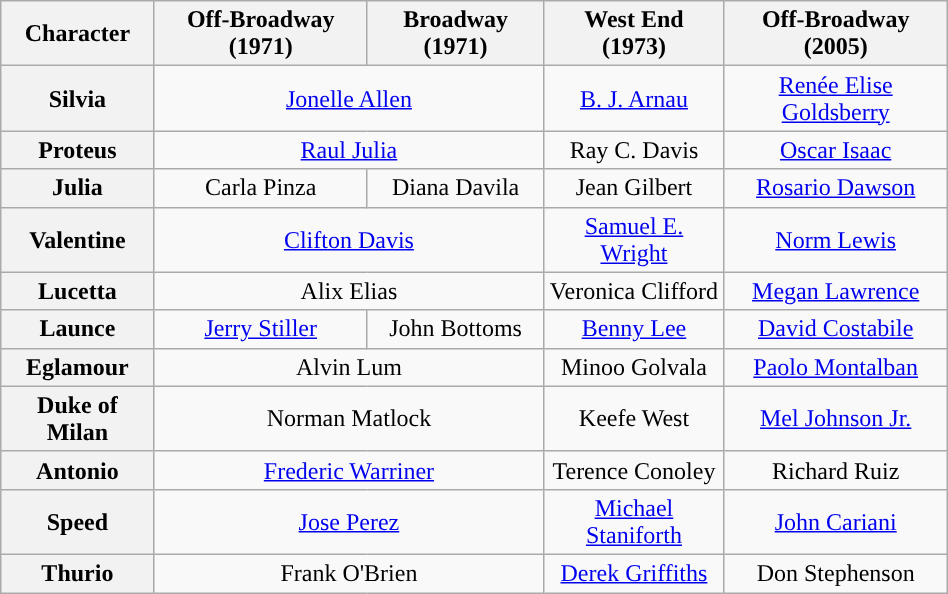<table class="wikitable" style="width:50%; text-align:center">
<tr>
<th scope="col">Character</th>
<th>Off-Broadway (1971)</th>
<th>Broadway (1971)</th>
<th>West End (1973)</th>
<th>Off-Broadway (2005)</th>
</tr>
<tr>
<th>Silvia</th>
<td colspan="2"><a href='#'>Jonelle Allen</a></td>
<td colspan="1"><a href='#'>B. J. Arnau</a></td>
<td colspan="1"><a href='#'>Renée Elise Goldsberry</a></td>
</tr>
<tr>
<th>Proteus</th>
<td colspan="2”"><a href='#'>Raul Julia</a></td>
<td colspan="1”">Ray C. Davis</td>
<td colspan="1”"><a href='#'>Oscar Isaac</a></td>
</tr>
<tr>
<th>Julia</th>
<td colspan="1">Carla Pinza</td>
<td colspan="1”">Diana Davila</td>
<td colspan="1”">Jean Gilbert</td>
<td colspan="1"><a href='#'>Rosario Dawson</a></td>
</tr>
<tr>
<th>Valentine</th>
<td colspan="2"><a href='#'>Clifton Davis</a></td>
<td colspan="1"><a href='#'>Samuel E. Wright</a></td>
<td colspan="1"><a href='#'>Norm Lewis</a></td>
</tr>
<tr>
<th>Lucetta</th>
<td colspan="2">Alix Elias</td>
<td colspan="1">Veronica Clifford</td>
<td colspan="1"><a href='#'>Megan Lawrence</a></td>
</tr>
<tr>
<th>Launce</th>
<td colspan="1"><a href='#'>Jerry Stiller</a></td>
<td colspan="1">John Bottoms</td>
<td colspan="1"><a href='#'>Benny Lee</a></td>
<td colspan="1"><a href='#'>David Costabile</a></td>
</tr>
<tr>
<th>Eglamour</th>
<td colspan="2">Alvin Lum</td>
<td colspan="1">Minoo Golvala</td>
<td colspan="1"><a href='#'>Paolo Montalban</a></td>
</tr>
<tr>
<th>Duke of Milan</th>
<td colspan="2">Norman Matlock</td>
<td colspan="1">Keefe West</td>
<td colspan="1"><a href='#'>Mel Johnson Jr.</a></td>
</tr>
<tr>
<th>Antonio</th>
<td colspan="2"><a href='#'>Frederic Warriner</a></td>
<td colspan="1">Terence Conoley</td>
<td colspan="1">Richard Ruiz</td>
</tr>
<tr>
<th>Speed</th>
<td colspan="2"><a href='#'>Jose Perez</a></td>
<td colspan="1"><a href='#'>Michael Staniforth</a></td>
<td colspan="1"><a href='#'>John Cariani</a></td>
</tr>
<tr>
<th>Thurio</th>
<td colspan="2">Frank O'Brien</td>
<td colspan="1"><a href='#'>Derek Griffiths</a></td>
<td colspan="1">Don Stephenson</td>
</tr>
</table>
